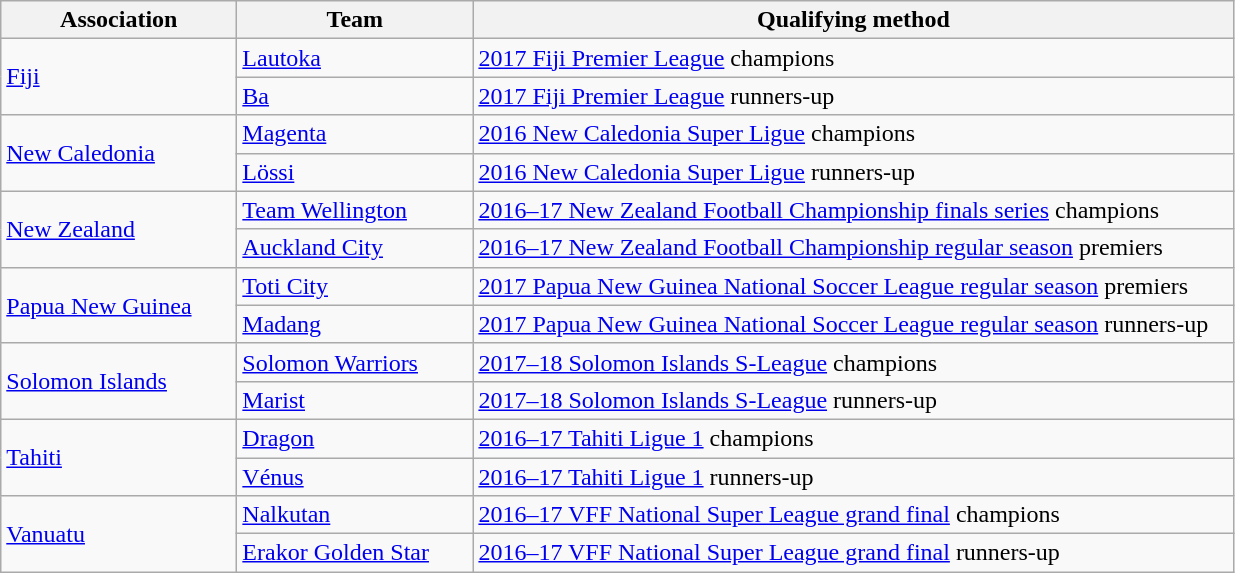<table class="wikitable">
<tr>
<th width=150>Association</th>
<th width=150>Team</th>
<th width=500>Qualifying method</th>
</tr>
<tr>
<td rowspan=2> <a href='#'>Fiji</a></td>
<td><a href='#'>Lautoka</a></td>
<td><a href='#'>2017 Fiji Premier League</a> champions</td>
</tr>
<tr>
<td><a href='#'>Ba</a></td>
<td><a href='#'>2017 Fiji Premier League</a> runners-up</td>
</tr>
<tr>
<td rowspan=2> <a href='#'>New Caledonia</a></td>
<td><a href='#'>Magenta</a></td>
<td><a href='#'>2016 New Caledonia Super Ligue</a> champions</td>
</tr>
<tr>
<td><a href='#'>Lössi</a></td>
<td><a href='#'>2016 New Caledonia Super Ligue</a> runners-up</td>
</tr>
<tr>
<td rowspan=2> <a href='#'>New Zealand</a></td>
<td><a href='#'>Team Wellington</a></td>
<td><a href='#'>2016–17 New Zealand Football Championship finals series</a> champions</td>
</tr>
<tr>
<td><a href='#'>Auckland City</a></td>
<td><a href='#'>2016–17 New Zealand Football Championship regular season</a> premiers</td>
</tr>
<tr>
<td rowspan=2> <a href='#'>Papua New Guinea</a></td>
<td><a href='#'>Toti City</a></td>
<td><a href='#'>2017 Papua New Guinea National Soccer League regular season</a> premiers</td>
</tr>
<tr>
<td><a href='#'>Madang</a></td>
<td><a href='#'>2017 Papua New Guinea National Soccer League regular season</a> runners-up</td>
</tr>
<tr>
<td rowspan=2> <a href='#'>Solomon Islands</a></td>
<td><a href='#'>Solomon Warriors</a></td>
<td><a href='#'>2017–18 Solomon Islands S-League</a> champions</td>
</tr>
<tr>
<td><a href='#'>Marist</a></td>
<td><a href='#'>2017–18 Solomon Islands S-League</a> runners-up</td>
</tr>
<tr>
<td rowspan=2> <a href='#'>Tahiti</a></td>
<td><a href='#'>Dragon</a></td>
<td><a href='#'>2016–17 Tahiti Ligue 1</a> champions</td>
</tr>
<tr>
<td><a href='#'>Vénus</a></td>
<td><a href='#'>2016–17 Tahiti Ligue 1</a> runners-up</td>
</tr>
<tr>
<td rowspan=2> <a href='#'>Vanuatu</a></td>
<td><a href='#'>Nalkutan</a></td>
<td><a href='#'>2016–17 VFF National Super League grand final</a> champions</td>
</tr>
<tr>
<td><a href='#'>Erakor Golden Star</a></td>
<td><a href='#'>2016–17 VFF National Super League grand final</a> runners-up</td>
</tr>
</table>
